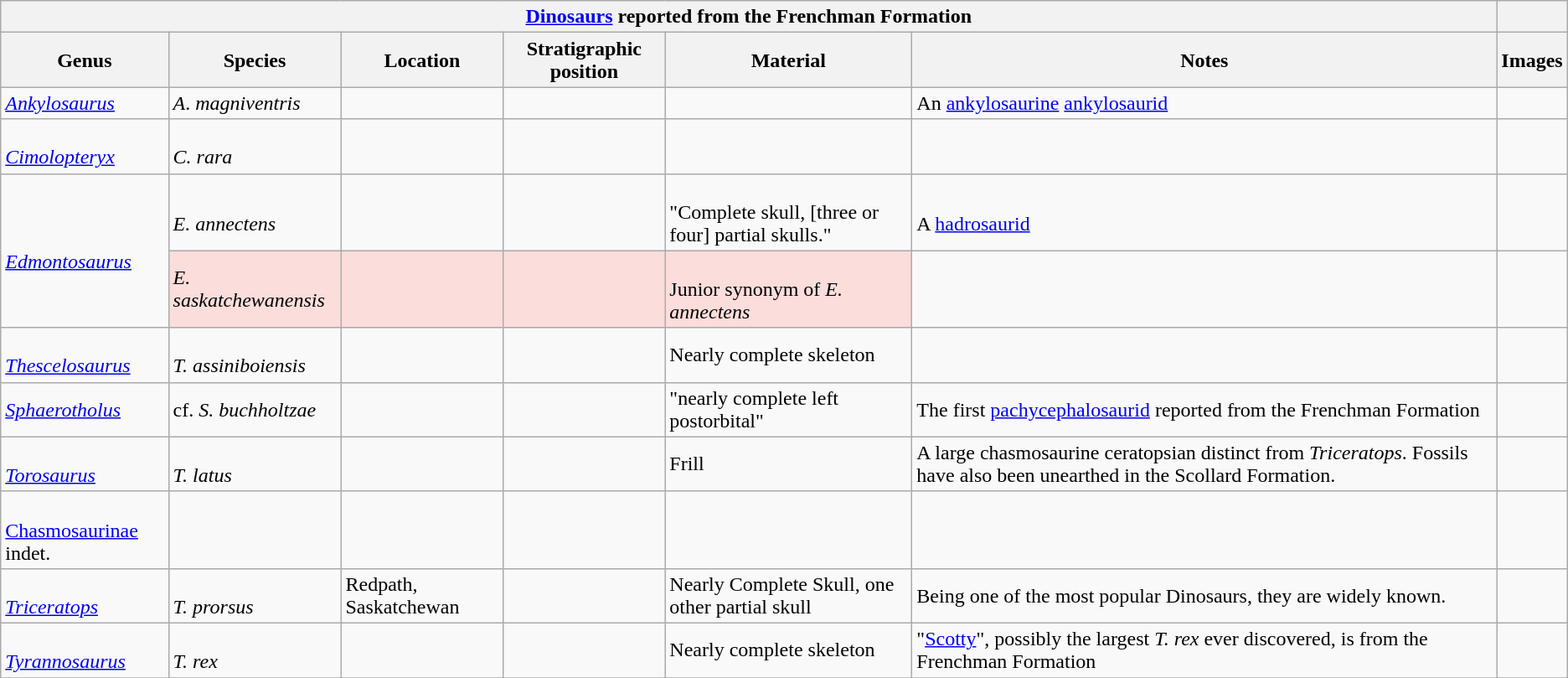<table class="wikitable sortable" align="center">
<tr>
<th colspan="6" align="center"><strong><a href='#'>Dinosaurs</a> reported from the Frenchman Formation</strong></th>
<th></th>
</tr>
<tr>
<th>Genus</th>
<th>Species</th>
<th>Location</th>
<th>Stratigraphic position</th>
<th>Material</th>
<th>Notes</th>
<th>Images</th>
</tr>
<tr>
<td><em><a href='#'>Ankylosaurus</a></em></td>
<td><em>A</em>. <em>magniventris</em></td>
<td></td>
<td></td>
<td></td>
<td>An <a href='#'>ankylosaurine</a> <a href='#'>ankylosaurid</a></td>
<td></td>
</tr>
<tr>
<td><br><em><a href='#'>Cimolopteryx</a></em></td>
<td><br><em>C. rara</em></td>
<td></td>
<td></td>
<td></td>
<td></td>
<td></td>
</tr>
<tr>
<td rowspan="2"><br><em><a href='#'>Edmontosaurus</a></em></td>
<td><br><em>E. annectens</em></td>
<td></td>
<td></td>
<td><br>"Complete skull, [three or four] partial skulls."</td>
<td><br>A <a href='#'>hadrosaurid</a></td>
<td></td>
</tr>
<tr>
<td style="background:#fbdddb;"><em>E. saskatchewanensis</em></td>
<td style="background:#fbdddb;"></td>
<td style="background:#fbdddb;"></td>
<td style="background:#fbdddb;"><br>Junior synonym of <em>E. annectens</em></td>
<td></td>
</tr>
<tr>
<td><br><em><a href='#'>Thescelosaurus</a></em></td>
<td><br><em>T. assiniboiensis</em></td>
<td></td>
<td></td>
<td>Nearly complete skeleton</td>
<td></td>
<td></td>
</tr>
<tr>
<td><em><a href='#'>Sphaerotholus</a></em></td>
<td>cf. <em>S. buchholtzae</em></td>
<td></td>
<td></td>
<td>"nearly complete left postorbital"</td>
<td>The first <a href='#'>pachycephalosaurid</a> reported from the Frenchman Formation</td>
<td></td>
</tr>
<tr>
<td><br><em><a href='#'>Torosaurus</a></em></td>
<td><br><em>T. latus</em></td>
<td></td>
<td></td>
<td>Frill</td>
<td>A large chasmosaurine ceratopsian distinct from <em>Triceratops</em>. Fossils have also been unearthed in the Scollard Formation.</td>
<td></td>
</tr>
<tr>
<td><br><a href='#'>Chasmosaurinae</a> indet.</td>
<td></td>
<td></td>
<td></td>
<td></td>
<td></td>
<td></td>
</tr>
<tr>
<td><br><em><a href='#'>Triceratops</a></em></td>
<td><br><em>T. prorsus</em></td>
<td>Redpath, Saskatchewan</td>
<td></td>
<td>Nearly Complete Skull, one other partial skull</td>
<td> Being one of the most popular Dinosaurs, they are widely known.</td>
<td></td>
</tr>
<tr>
<td><br><em><a href='#'>Tyrannosaurus</a></em></td>
<td><br><em>T. rex</em></td>
<td></td>
<td></td>
<td>Nearly complete skeleton</td>
<td>"<a href='#'>Scotty</a>", possibly the largest <em>T. rex</em> ever discovered, is from the Frenchman Formation</td>
<td></td>
</tr>
<tr>
</tr>
</table>
